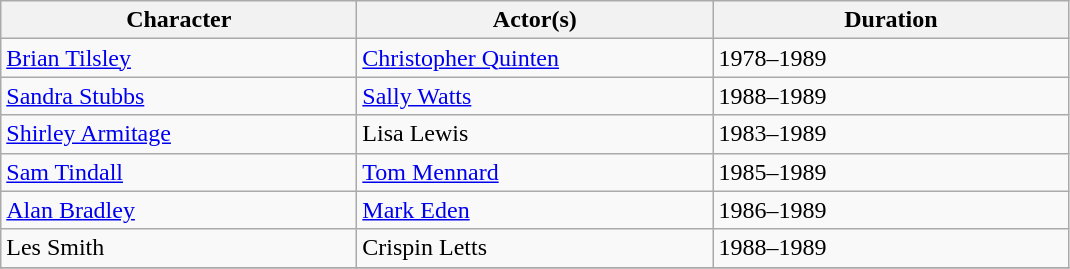<table class="wikitable">
<tr>
<th scope="col" style="width:230px;">Character</th>
<th scope="col" style="width:230px;">Actor(s)</th>
<th scope="col" style="width:230px;">Duration</th>
</tr>
<tr>
<td><a href='#'>Brian Tilsley</a></td>
<td><a href='#'>Christopher Quinten</a></td>
<td>1978–1989</td>
</tr>
<tr>
<td><a href='#'>Sandra Stubbs</a></td>
<td><a href='#'>Sally Watts</a></td>
<td>1988–1989</td>
</tr>
<tr>
<td><a href='#'>Shirley Armitage</a></td>
<td>Lisa Lewis</td>
<td>1983–1989</td>
</tr>
<tr>
<td><a href='#'>Sam Tindall</a></td>
<td><a href='#'>Tom Mennard</a></td>
<td>1985–1989</td>
</tr>
<tr>
<td><a href='#'>Alan Bradley</a></td>
<td><a href='#'>Mark Eden</a></td>
<td>1986–1989</td>
</tr>
<tr>
<td>Les Smith</td>
<td>Crispin Letts</td>
<td>1988–1989</td>
</tr>
<tr>
</tr>
</table>
